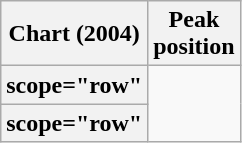<table class="wikitable sortable plainrowheaders" style="text-align:center">
<tr>
<th scope="col">Chart (2004)</th>
<th scope="col">Peak<br>position</th>
</tr>
<tr>
<th>scope="row"</th>
</tr>
<tr>
<th>scope="row"</th>
</tr>
</table>
